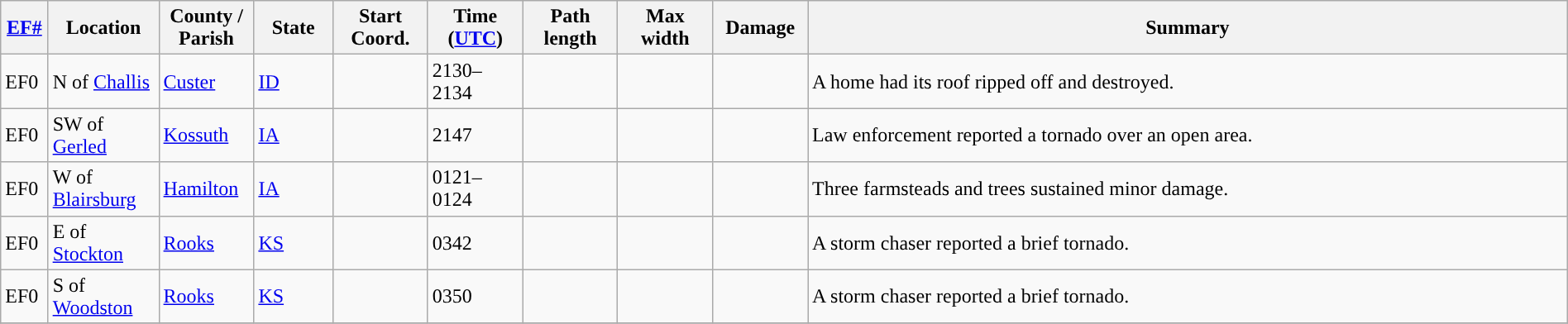<table class="wikitable sortable" style="width:100%;">
<tr>
<th scope="col" width="3%" align="center"><a href='#'>EF#</a></th>
<th scope="col" width="7%" align="center" class="unsortable">Location</th>
<th scope="col" width="6%" align="center" class="unsortable">County / Parish</th>
<th scope="col" width="5%" align="center">State</th>
<th scope="col" width="6%" align="center">Start Coord.</th>
<th scope="col" width="6%" align="center">Time (<a href='#'>UTC</a>)</th>
<th scope="col" width="6%" align="center">Path length</th>
<th scope="col" width="6%" align="center">Max width</th>
<th scope="col" width="6%" align="center">Damage</th>
<th scope="col" width="48%" class="unsortable" align="center">Summary</th>
</tr>
<tr>
<td>EF0</td>
<td>N of <a href='#'>Challis</a></td>
<td><a href='#'>Custer</a></td>
<td><a href='#'>ID</a></td>
<td></td>
<td>2130–2134</td>
<td></td>
<td></td>
<td></td>
<td>A home had its roof ripped off and destroyed.</td>
</tr>
<tr>
<td>EF0</td>
<td>SW of <a href='#'>Gerled</a></td>
<td><a href='#'>Kossuth</a></td>
<td><a href='#'>IA</a></td>
<td></td>
<td>2147</td>
<td></td>
<td></td>
<td></td>
<td>Law enforcement reported a tornado over an open area.</td>
</tr>
<tr>
<td>EF0</td>
<td>W of <a href='#'>Blairsburg</a></td>
<td><a href='#'>Hamilton</a></td>
<td><a href='#'>IA</a></td>
<td></td>
<td>0121–0124</td>
<td></td>
<td></td>
<td></td>
<td>Three farmsteads and trees sustained minor damage.</td>
</tr>
<tr>
<td>EF0</td>
<td>E of <a href='#'>Stockton</a></td>
<td><a href='#'>Rooks</a></td>
<td><a href='#'>KS</a></td>
<td></td>
<td>0342</td>
<td></td>
<td></td>
<td></td>
<td>A storm chaser reported a brief tornado.</td>
</tr>
<tr>
<td>EF0</td>
<td>S of <a href='#'>Woodston</a></td>
<td><a href='#'>Rooks</a></td>
<td><a href='#'>KS</a></td>
<td></td>
<td>0350</td>
<td></td>
<td></td>
<td></td>
<td>A storm chaser reported a brief tornado.</td>
</tr>
<tr>
</tr>
</table>
